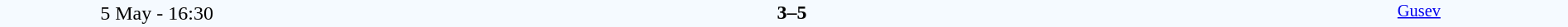<table style="width: 100%; background:#F5FAFF;" cellspacing="0">
<tr>
<td align=center rowspan=3 width=20%>5 May - 16:30</td>
</tr>
<tr>
<td width=24% align=right></td>
<td align=center width=13%><strong>3–5</strong></td>
<td width=24%></td>
<td style=font-size:85% rowspan=3 valign=top align=center><a href='#'>Gusev</a></td>
</tr>
<tr style=font-size:85%>
<td align=right valign=top></td>
<td></td>
<td></td>
</tr>
</table>
